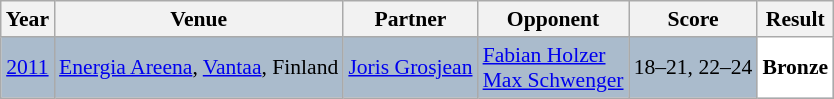<table class="sortable wikitable" style="font-size: 90%;">
<tr>
<th>Year</th>
<th>Venue</th>
<th>Partner</th>
<th>Opponent</th>
<th>Score</th>
<th>Result</th>
</tr>
<tr style="background:#AABBCC">
<td align="center"><a href='#'>2011</a></td>
<td align="left"><a href='#'>Energia Areena</a>, <a href='#'>Vantaa</a>, Finland</td>
<td align="left"> <a href='#'>Joris Grosjean</a></td>
<td align="left"> <a href='#'>Fabian Holzer</a><br> <a href='#'>Max Schwenger</a></td>
<td align="left">18–21, 22–24</td>
<td style="text-align:left; background:white"> <strong>Bronze</strong></td>
</tr>
</table>
